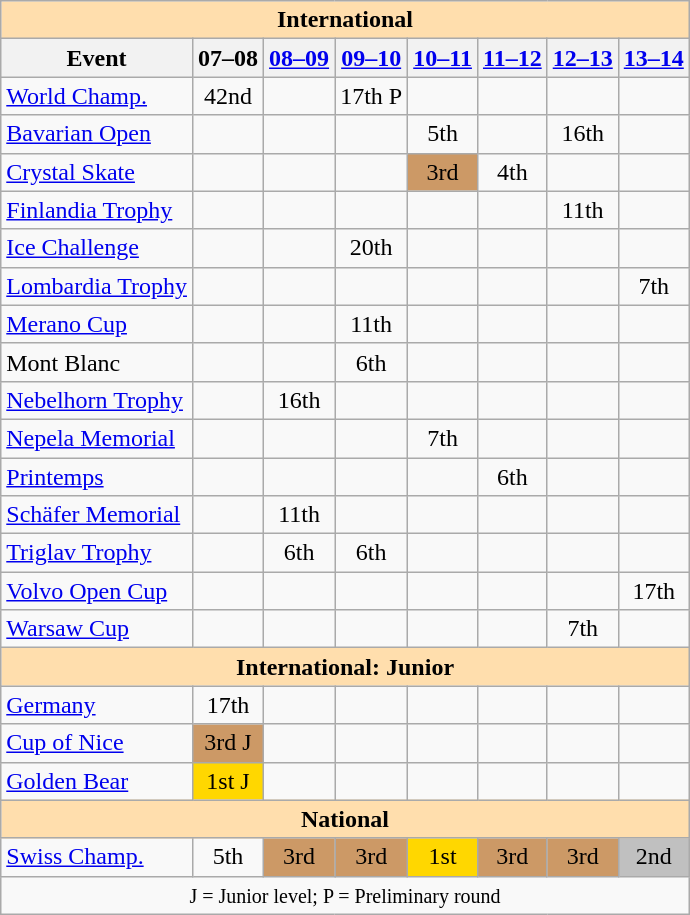<table class="wikitable" style="text-align:center">
<tr>
<th style="background-color: #ffdead; " colspan=8 align=center>International</th>
</tr>
<tr>
<th>Event</th>
<th>07–08</th>
<th><a href='#'>08–09</a></th>
<th><a href='#'>09–10</a></th>
<th><a href='#'>10–11</a></th>
<th><a href='#'>11–12</a></th>
<th><a href='#'>12–13</a></th>
<th><a href='#'>13–14</a></th>
</tr>
<tr>
<td align=left><a href='#'>World Champ.</a></td>
<td>42nd</td>
<td></td>
<td>17th P</td>
<td></td>
<td></td>
<td></td>
<td></td>
</tr>
<tr>
<td align=left><a href='#'>Bavarian Open</a></td>
<td></td>
<td></td>
<td></td>
<td>5th</td>
<td></td>
<td>16th</td>
<td></td>
</tr>
<tr>
<td align=left><a href='#'>Crystal Skate</a></td>
<td></td>
<td></td>
<td></td>
<td bgcolor=cc9966>3rd</td>
<td>4th</td>
<td></td>
<td></td>
</tr>
<tr>
<td align=left><a href='#'>Finlandia Trophy</a></td>
<td></td>
<td></td>
<td></td>
<td></td>
<td></td>
<td>11th</td>
<td></td>
</tr>
<tr>
<td align=left><a href='#'>Ice Challenge</a></td>
<td></td>
<td></td>
<td>20th</td>
<td></td>
<td></td>
<td></td>
<td></td>
</tr>
<tr>
<td align=left><a href='#'>Lombardia Trophy</a></td>
<td></td>
<td></td>
<td></td>
<td></td>
<td></td>
<td></td>
<td>7th</td>
</tr>
<tr>
<td align=left><a href='#'>Merano Cup</a></td>
<td></td>
<td></td>
<td>11th</td>
<td></td>
<td></td>
<td></td>
<td></td>
</tr>
<tr>
<td align=left>Mont Blanc</td>
<td></td>
<td></td>
<td>6th</td>
<td></td>
<td></td>
<td></td>
<td></td>
</tr>
<tr>
<td align=left><a href='#'>Nebelhorn Trophy</a></td>
<td></td>
<td>16th</td>
<td></td>
<td></td>
<td></td>
<td></td>
<td></td>
</tr>
<tr>
<td align=left><a href='#'>Nepela Memorial</a></td>
<td></td>
<td></td>
<td></td>
<td>7th</td>
<td></td>
<td></td>
<td></td>
</tr>
<tr>
<td align=left><a href='#'>Printemps</a></td>
<td></td>
<td></td>
<td></td>
<td></td>
<td>6th</td>
<td></td>
<td></td>
</tr>
<tr>
<td align=left><a href='#'>Schäfer Memorial</a></td>
<td></td>
<td>11th</td>
<td></td>
<td></td>
<td></td>
<td></td>
<td></td>
</tr>
<tr>
<td align=left><a href='#'>Triglav Trophy</a></td>
<td></td>
<td>6th</td>
<td>6th</td>
<td></td>
<td></td>
<td></td>
<td></td>
</tr>
<tr>
<td align=left><a href='#'>Volvo Open Cup</a></td>
<td></td>
<td></td>
<td></td>
<td></td>
<td></td>
<td></td>
<td>17th</td>
</tr>
<tr>
<td align=left><a href='#'>Warsaw Cup</a></td>
<td></td>
<td></td>
<td></td>
<td></td>
<td></td>
<td>7th</td>
<td></td>
</tr>
<tr>
<th style="background-color: #ffdead; " colspan=8 align=center>International: Junior</th>
</tr>
<tr>
<td align=left> <a href='#'>Germany</a></td>
<td>17th</td>
<td></td>
<td></td>
<td></td>
<td></td>
<td></td>
<td></td>
</tr>
<tr>
<td align=left><a href='#'>Cup of Nice</a></td>
<td bgcolor=cc9966>3rd J</td>
<td></td>
<td></td>
<td></td>
<td></td>
<td></td>
<td></td>
</tr>
<tr>
<td align=left><a href='#'>Golden Bear</a></td>
<td bgcolor=gold>1st J</td>
<td></td>
<td></td>
<td></td>
<td></td>
<td></td>
<td></td>
</tr>
<tr>
<th style="background-color: #ffdead; " colspan=8 align=center>National</th>
</tr>
<tr>
<td align=left><a href='#'>Swiss Champ.</a></td>
<td>5th</td>
<td bgcolor=cc9966>3rd</td>
<td bgcolor=cc9966>3rd</td>
<td bgcolor=gold>1st</td>
<td bgcolor=cc9966>3rd</td>
<td bgcolor=cc9966>3rd</td>
<td bgcolor=silver>2nd</td>
</tr>
<tr>
<td colspan=8 align=center><small> J = Junior level; P = Preliminary round </small></td>
</tr>
</table>
